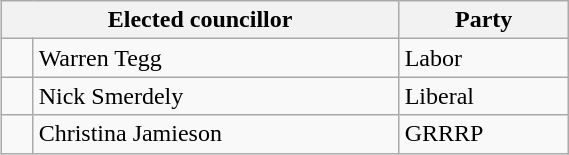<table class="wikitable" style="float:right;clear:right;width:30%">
<tr>
<th colspan="2">Elected councillor</th>
<th>Party</th>
</tr>
<tr>
<td> </td>
<td>Warren Tegg</td>
<td>Labor</td>
</tr>
<tr>
<td> </td>
<td>Nick Smerdely</td>
<td>Liberal</td>
</tr>
<tr>
<td> </td>
<td>Christina Jamieson</td>
<td>GRRRP</td>
</tr>
</table>
